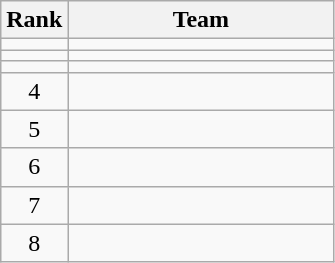<table class="wikitable">
<tr>
<th>Rank</th>
<th width=170>Team</th>
</tr>
<tr>
<td align=center></td>
<td></td>
</tr>
<tr>
<td align=center></td>
<td></td>
</tr>
<tr>
<td align=center></td>
<td></td>
</tr>
<tr>
<td align=center>4</td>
<td></td>
</tr>
<tr>
<td align=center>5</td>
<td></td>
</tr>
<tr>
<td align=center>6</td>
<td></td>
</tr>
<tr>
<td align=center>7</td>
<td></td>
</tr>
<tr>
<td align=center>8</td>
<td></td>
</tr>
</table>
